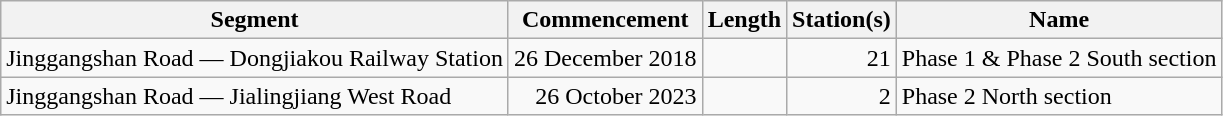<table class="wikitable" style="border-collapse: collapse; text-align: right;">
<tr>
<th>Segment</th>
<th>Commencement</th>
<th>Length</th>
<th>Station(s)</th>
<th>Name</th>
</tr>
<tr>
<td style="text-align: left;">Jinggangshan Road — Dongjiakou Railway Station</td>
<td>26 December 2018</td>
<td></td>
<td>21</td>
<td style="text-align: left;">Phase 1 & Phase 2 South section</td>
</tr>
<tr>
<td style="text-align: left;">Jinggangshan Road — Jialingjiang West Road</td>
<td>26 October 2023</td>
<td></td>
<td>2</td>
<td style="text-align: left;">Phase 2 North section</td>
</tr>
</table>
